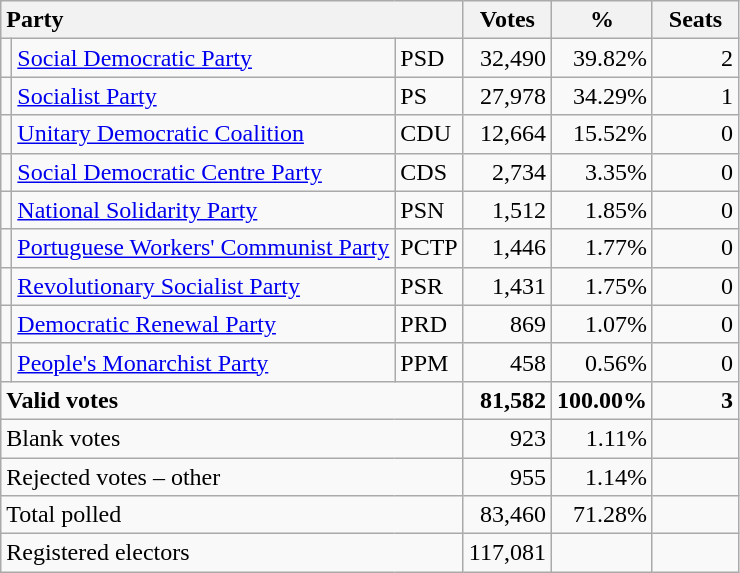<table class="wikitable" border="1" style="text-align:right;">
<tr>
<th style="text-align:left;" colspan=3>Party</th>
<th align=center width="50">Votes</th>
<th align=center width="50">%</th>
<th align=center width="50">Seats</th>
</tr>
<tr>
<td></td>
<td align=left><a href='#'>Social Democratic Party</a></td>
<td align=left>PSD</td>
<td>32,490</td>
<td>39.82%</td>
<td>2</td>
</tr>
<tr>
<td></td>
<td align=left><a href='#'>Socialist Party</a></td>
<td align=left>PS</td>
<td>27,978</td>
<td>34.29%</td>
<td>1</td>
</tr>
<tr>
<td></td>
<td align=left style="white-space: nowrap;"><a href='#'>Unitary Democratic Coalition</a></td>
<td align=left>CDU</td>
<td>12,664</td>
<td>15.52%</td>
<td>0</td>
</tr>
<tr>
<td></td>
<td align=left style="white-space: nowrap;"><a href='#'>Social Democratic Centre Party</a></td>
<td align=left>CDS</td>
<td>2,734</td>
<td>3.35%</td>
<td>0</td>
</tr>
<tr>
<td></td>
<td align=left><a href='#'>National Solidarity Party</a></td>
<td align=left>PSN</td>
<td>1,512</td>
<td>1.85%</td>
<td>0</td>
</tr>
<tr>
<td></td>
<td align=left><a href='#'>Portuguese Workers' Communist Party</a></td>
<td align=left>PCTP</td>
<td>1,446</td>
<td>1.77%</td>
<td>0</td>
</tr>
<tr>
<td></td>
<td align=left><a href='#'>Revolutionary Socialist Party</a></td>
<td align=left>PSR</td>
<td>1,431</td>
<td>1.75%</td>
<td>0</td>
</tr>
<tr>
<td></td>
<td align=left><a href='#'>Democratic Renewal Party</a></td>
<td align=left>PRD</td>
<td>869</td>
<td>1.07%</td>
<td>0</td>
</tr>
<tr>
<td></td>
<td align=left><a href='#'>People's Monarchist Party</a></td>
<td align=left>PPM</td>
<td>458</td>
<td>0.56%</td>
<td>0</td>
</tr>
<tr style="font-weight:bold">
<td align=left colspan=3>Valid votes</td>
<td>81,582</td>
<td>100.00%</td>
<td>3</td>
</tr>
<tr>
<td align=left colspan=3>Blank votes</td>
<td>923</td>
<td>1.11%</td>
<td></td>
</tr>
<tr>
<td align=left colspan=3>Rejected votes – other</td>
<td>955</td>
<td>1.14%</td>
<td></td>
</tr>
<tr>
<td align=left colspan=3>Total polled</td>
<td>83,460</td>
<td>71.28%</td>
<td></td>
</tr>
<tr>
<td align=left colspan=3>Registered electors</td>
<td>117,081</td>
<td></td>
<td></td>
</tr>
</table>
